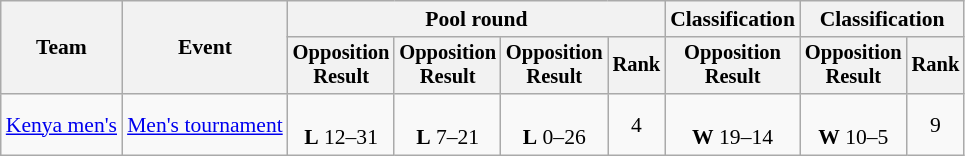<table class=wikitable style=font-size:90%;text-align:center>
<tr>
<th rowspan=2>Team</th>
<th rowspan=2>Event</th>
<th colspan=4>Pool round</th>
<th>Classification</th>
<th colspan=2>Classification</th>
</tr>
<tr style=font-size:95%>
<th>Opposition<br>Result</th>
<th>Opposition<br>Result</th>
<th>Opposition<br>Result</th>
<th>Rank</th>
<th>Opposition<br>Result</th>
<th>Opposition<br>Result</th>
<th>Rank</th>
</tr>
<tr>
<td align=left><a href='#'>Kenya men's</a></td>
<td align=left><a href='#'>Men's tournament</a></td>
<td><br><strong>L</strong> 12–31</td>
<td><br><strong>L</strong> 7–21</td>
<td><br><strong>L</strong> 0–26</td>
<td>4</td>
<td><br><strong>W</strong> 19–14</td>
<td><br><strong>W</strong> 10–5</td>
<td>9</td>
</tr>
</table>
